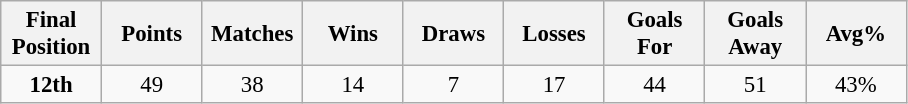<table class="wikitable" style="font-size: 95%; text-align: center;">
<tr>
<th width=60>Final Position</th>
<th width=60>Points</th>
<th width=60>Matches</th>
<th width=60>Wins</th>
<th width=60>Draws</th>
<th width=60>Losses</th>
<th width=60>Goals For</th>
<th width=60>Goals Away</th>
<th width=60>Avg%</th>
</tr>
<tr>
<td><strong>12th</strong></td>
<td>49</td>
<td>38</td>
<td>14</td>
<td>7</td>
<td>17</td>
<td>44</td>
<td>51</td>
<td>43%</td>
</tr>
</table>
